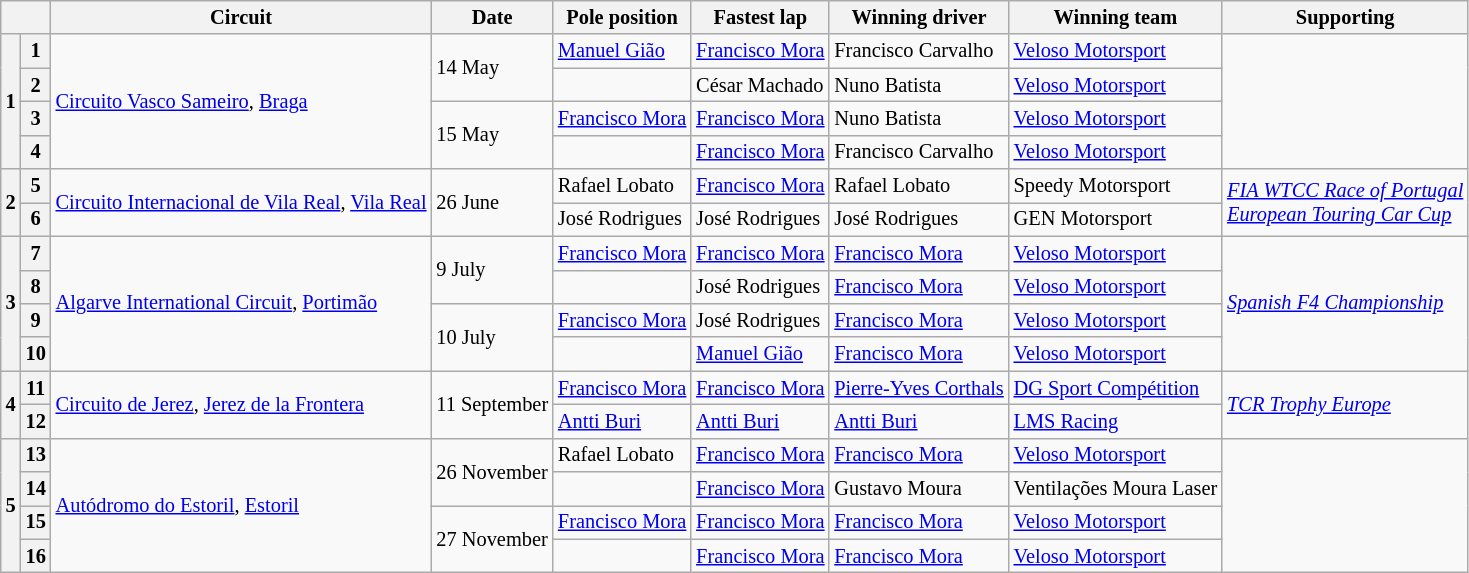<table class="wikitable" style="font-size: 85%">
<tr>
<th colspan=2></th>
<th>Circuit</th>
<th>Date</th>
<th>Pole position</th>
<th>Fastest lap</th>
<th>Winning driver</th>
<th>Winning team</th>
<th>Supporting</th>
</tr>
<tr>
<th rowspan=4>1</th>
<th>1</th>
<td rowspan=4> <a href='#'>Circuito Vasco Sameiro</a>, <a href='#'>Braga</a></td>
<td rowspan=2>14 May</td>
<td> <a href='#'>Manuel Gião</a></td>
<td> <a href='#'>Francisco Mora</a></td>
<td> Francisco Carvalho</td>
<td> <a href='#'>Veloso Motorsport</a></td>
<td rowspan=4></td>
</tr>
<tr>
<th>2</th>
<td></td>
<td> César Machado</td>
<td> Nuno Batista</td>
<td> <a href='#'>Veloso Motorsport</a></td>
</tr>
<tr>
<th>3</th>
<td rowspan=2>15 May</td>
<td> <a href='#'>Francisco Mora</a></td>
<td> <a href='#'>Francisco Mora</a></td>
<td> Nuno Batista</td>
<td> <a href='#'>Veloso Motorsport</a></td>
</tr>
<tr>
<th>4</th>
<td></td>
<td> <a href='#'>Francisco Mora</a></td>
<td> Francisco Carvalho</td>
<td> <a href='#'>Veloso Motorsport</a></td>
</tr>
<tr>
<th rowspan=2>2</th>
<th>5</th>
<td rowspan=2> <a href='#'>Circuito Internacional de Vila Real</a>, <a href='#'>Vila Real</a></td>
<td rowspan=2>26 June</td>
<td> Rafael Lobato</td>
<td> <a href='#'>Francisco Mora</a></td>
<td> Rafael Lobato</td>
<td> Speedy Motorsport</td>
<td rowspan=2><em><a href='#'>FIA WTCC Race of Portugal</a></em><br><em><a href='#'>European Touring Car Cup</a></em></td>
</tr>
<tr>
<th>6</th>
<td> José Rodrigues</td>
<td> José Rodrigues</td>
<td> José Rodrigues</td>
<td> GEN Motorsport</td>
</tr>
<tr>
<th rowspan=4>3</th>
<th>7</th>
<td rowspan=4> <a href='#'>Algarve International Circuit</a>, <a href='#'>Portimão</a></td>
<td rowspan=2>9 July</td>
<td> <a href='#'>Francisco Mora</a></td>
<td> <a href='#'>Francisco Mora</a></td>
<td> <a href='#'>Francisco Mora</a></td>
<td> <a href='#'>Veloso Motorsport</a></td>
<td rowspan=4><em><a href='#'>Spanish F4 Championship</a></em></td>
</tr>
<tr>
<th>8</th>
<td></td>
<td> José Rodrigues</td>
<td> <a href='#'>Francisco Mora</a></td>
<td> <a href='#'>Veloso Motorsport</a></td>
</tr>
<tr>
<th>9</th>
<td rowspan=2>10 July</td>
<td> <a href='#'>Francisco Mora</a></td>
<td> José Rodrigues</td>
<td> <a href='#'>Francisco Mora</a></td>
<td> <a href='#'>Veloso Motorsport</a></td>
</tr>
<tr>
<th>10</th>
<td></td>
<td> <a href='#'>Manuel Gião</a></td>
<td> <a href='#'>Francisco Mora</a></td>
<td> <a href='#'>Veloso Motorsport</a></td>
</tr>
<tr>
<th rowspan=2>4</th>
<th>11</th>
<td rowspan=2> <a href='#'>Circuito de Jerez</a>, <a href='#'>Jerez de la Frontera</a></td>
<td rowspan=2>11 September</td>
<td> <a href='#'>Francisco Mora</a></td>
<td> <a href='#'>Francisco Mora</a></td>
<td> <a href='#'>Pierre-Yves Corthals</a></td>
<td> <a href='#'>DG Sport Compétition</a></td>
<td rowspan=2><em><a href='#'>TCR Trophy Europe</a></em></td>
</tr>
<tr>
<th>12</th>
<td> <a href='#'>Antti Buri</a></td>
<td> <a href='#'>Antti Buri</a></td>
<td> <a href='#'>Antti Buri</a></td>
<td> <a href='#'>LMS Racing</a></td>
</tr>
<tr>
<th rowspan=4>5</th>
<th>13</th>
<td rowspan=4> <a href='#'>Autódromo do Estoril</a>, <a href='#'>Estoril</a></td>
<td rowspan=2>26 November</td>
<td> Rafael Lobato</td>
<td> <a href='#'>Francisco Mora</a></td>
<td> <a href='#'>Francisco Mora</a></td>
<td> <a href='#'>Veloso Motorsport</a></td>
<td rowspan=4></td>
</tr>
<tr>
<th>14</th>
<td></td>
<td> <a href='#'>Francisco Mora</a></td>
<td> Gustavo Moura</td>
<td> Ventilações Moura Laser</td>
</tr>
<tr>
<th>15</th>
<td rowspan=2>27 November</td>
<td> <a href='#'>Francisco Mora</a></td>
<td> <a href='#'>Francisco Mora</a></td>
<td> <a href='#'>Francisco Mora</a></td>
<td> <a href='#'>Veloso Motorsport</a></td>
</tr>
<tr>
<th>16</th>
<td></td>
<td> <a href='#'>Francisco Mora</a></td>
<td> <a href='#'>Francisco Mora</a></td>
<td> <a href='#'>Veloso Motorsport</a></td>
</tr>
</table>
